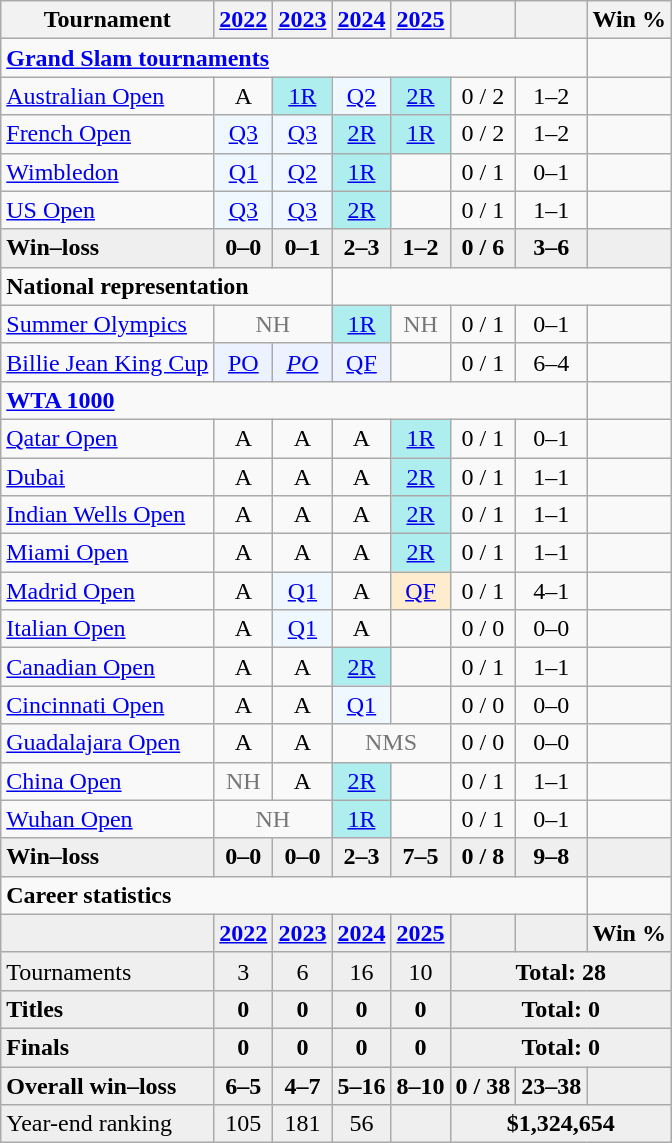<table class=wikitable style=text-align:center>
<tr>
<th>Tournament</th>
<th><a href='#'>2022</a></th>
<th><a href='#'>2023</a></th>
<th><a href='#'>2024</a></th>
<th><a href='#'>2025</a></th>
<th></th>
<th></th>
<th>Win %</th>
</tr>
<tr>
<td colspan="7" style="text-align:left"><strong><a href='#'>Grand Slam tournaments</a></strong></td>
</tr>
<tr>
<td style=text-align:left><a href='#'>Australian Open</a></td>
<td>A</td>
<td style=background:#afeeee><a href='#'>1R</a></td>
<td style=background:#f0f8ff><a href='#'>Q2</a></td>
<td style=background:#afeeee><a href='#'>2R</a></td>
<td>0 / 2</td>
<td>1–2</td>
<td></td>
</tr>
<tr>
<td style=text-align:left><a href='#'>French Open</a></td>
<td style=background:#f0f8ff><a href='#'>Q3</a></td>
<td style=background:#f0f8ff><a href='#'>Q3</a></td>
<td style=background:#afeeee><a href='#'>2R</a></td>
<td style=background:#afeeee><a href='#'>1R</a></td>
<td>0 / 2</td>
<td>1–2</td>
<td></td>
</tr>
<tr>
<td style=text-align:left><a href='#'>Wimbledon</a></td>
<td style=background:#f0f8ff><a href='#'>Q1</a></td>
<td style=background:#f0f8ff><a href='#'>Q2</a></td>
<td style=background:#afeeee><a href='#'>1R</a></td>
<td></td>
<td>0 / 1</td>
<td>0–1</td>
<td></td>
</tr>
<tr>
<td style=text-align:left><a href='#'>US Open</a></td>
<td style=background:#f0f8ff><a href='#'>Q3</a></td>
<td style=background:#f0f8ff><a href='#'>Q3</a></td>
<td style=background:#afeeee><a href='#'>2R</a></td>
<td></td>
<td>0 / 1</td>
<td>1–1</td>
<td></td>
</tr>
<tr style=background:#efefef;font-weight:bold>
<td style=text-align:left>Win–loss</td>
<td>0–0</td>
<td>0–1</td>
<td>2–3</td>
<td>1–2</td>
<td>0 / 6</td>
<td>3–6</td>
<td></td>
</tr>
<tr>
<td colspan="3" style="text-align:left"><strong>National representation</strong></td>
</tr>
<tr>
<td align=left><a href='#'>Summer Olympics</a></td>
<td colspan=2 style=color:#767676>NH</td>
<td style=background:#afeeee><a href='#'>1R</a></td>
<td style=color:#767676>NH</td>
<td>0 / 1</td>
<td>0–1</td>
<td></td>
</tr>
<tr>
<td style=text-align:left><a href='#'>Billie Jean King Cup</a></td>
<td style=background:#ecf2ff><a href='#'>PO</a></td>
<td style=background:#ecf2ff><em><a href='#'>PO</a></em></td>
<td style=background:#ecf2ff><a href='#'>QF</a></td>
<td></td>
<td>0 / 1</td>
<td>6–4</td>
<td></td>
</tr>
<tr>
<td colspan="7" style="text-align:left"><strong><a href='#'>WTA 1000</a></strong></td>
</tr>
<tr>
<td style=text-align:left><a href='#'>Qatar Open</a></td>
<td>A</td>
<td>A</td>
<td>A</td>
<td bgcolor=afeeee><a href='#'>1R</a></td>
<td>0 / 1</td>
<td>0–1</td>
<td></td>
</tr>
<tr>
<td style=text-align:left><a href='#'>Dubai</a></td>
<td>A</td>
<td>A</td>
<td>A</td>
<td bgcolor=afeeee><a href='#'>2R</a></td>
<td>0 / 1</td>
<td>1–1</td>
<td></td>
</tr>
<tr>
<td style=text-align:left><a href='#'>Indian Wells Open</a></td>
<td>A</td>
<td>A</td>
<td>A</td>
<td bgcolor=afeeee><a href='#'>2R</a></td>
<td>0 / 1</td>
<td>1–1</td>
<td></td>
</tr>
<tr>
<td style=text-align:left><a href='#'>Miami Open</a></td>
<td>A</td>
<td>A</td>
<td>A</td>
<td bgcolor=afeeee><a href='#'>2R</a></td>
<td>0 / 1</td>
<td>1–1</td>
<td></td>
</tr>
<tr>
<td style=text-align:left><a href='#'>Madrid Open</a></td>
<td>A</td>
<td style=background:#f0f8ff><a href='#'>Q1</a></td>
<td>A</td>
<td style=background:#ffebcd><a href='#'>QF</a></td>
<td>0 / 1</td>
<td>4–1</td>
<td></td>
</tr>
<tr>
<td style=text-align:left><a href='#'>Italian Open</a></td>
<td>A</td>
<td style=background:#f0f8ff><a href='#'>Q1</a></td>
<td>A</td>
<td></td>
<td>0 / 0</td>
<td>0–0</td>
<td></td>
</tr>
<tr>
<td style=text-align:left><a href='#'>Canadian Open</a></td>
<td>A</td>
<td>A</td>
<td bgcolor=afeeee><a href='#'>2R</a></td>
<td></td>
<td>0 / 1</td>
<td>1–1</td>
<td></td>
</tr>
<tr>
<td style=text-align:left><a href='#'>Cincinnati Open</a></td>
<td>A</td>
<td>A</td>
<td style=background:#f0f8ff><a href='#'>Q1</a></td>
<td></td>
<td>0 / 0</td>
<td>0–0</td>
<td></td>
</tr>
<tr>
<td style=text-align:left><a href='#'>Guadalajara Open</a></td>
<td>A</td>
<td>A</td>
<td colspan=2 style=color:#767676>NMS</td>
<td>0 / 0</td>
<td>0–0</td>
<td></td>
</tr>
<tr>
<td style=text-align:left><a href='#'>China Open</a></td>
<td style=color:#767676>NH</td>
<td>A</td>
<td bgcolor=afeeee><a href='#'>2R</a></td>
<td></td>
<td>0 / 1</td>
<td>1–1</td>
<td></td>
</tr>
<tr>
<td style=text-align:left><a href='#'>Wuhan Open</a></td>
<td colspan=2 style=color:#767676>NH</td>
<td bgcolor=afeeee><a href='#'>1R</a></td>
<td></td>
<td>0 / 1</td>
<td>0–1</td>
<td></td>
</tr>
<tr style=background:#efefef;font-weight:bold>
<td style=text-align:left>Win–loss</td>
<td>0–0</td>
<td>0–0</td>
<td>2–3</td>
<td>7–5</td>
<td>0 / 8</td>
<td>9–8</td>
<td></td>
</tr>
<tr>
<td colspan="7" style="text-align:left"><strong>Career statistics</strong></td>
</tr>
<tr style=background:#efefef;font-weight:bold>
<td></td>
<td><a href='#'>2022</a></td>
<td><a href='#'>2023</a></td>
<td><a href='#'>2024</a></td>
<td><a href='#'>2025</a></td>
<td></td>
<td></td>
<td>Win %</td>
</tr>
<tr style=background:#efefef>
<td style=text-align:left>Tournaments</td>
<td>3</td>
<td>6</td>
<td>16</td>
<td>10</td>
<td colspan="3"><strong>Total: 28</strong></td>
</tr>
<tr style=background:#efefef;font-weight:bold>
<td style=text-align:left>Titles</td>
<td>0</td>
<td>0</td>
<td>0</td>
<td>0</td>
<td colspan="3">Total: 0</td>
</tr>
<tr style=background:#efefef;font-weight:bold>
<td style=text-align:left>Finals</td>
<td>0</td>
<td>0</td>
<td>0</td>
<td>0</td>
<td colspan="3">Total: 0</td>
</tr>
<tr style=background:#efefef;font-weight:bold>
<td style=text-align:left>Overall win–loss</td>
<td>6–5</td>
<td>4–7</td>
<td>5–16</td>
<td>8–10</td>
<td>0 / 38</td>
<td>23–38</td>
<td></td>
</tr>
<tr style=background:#efefef>
<td style=text-align:left>Year-end ranking</td>
<td>105</td>
<td>181</td>
<td>56</td>
<td></td>
<td colspan="3"><strong>$1,324,654</strong></td>
</tr>
</table>
